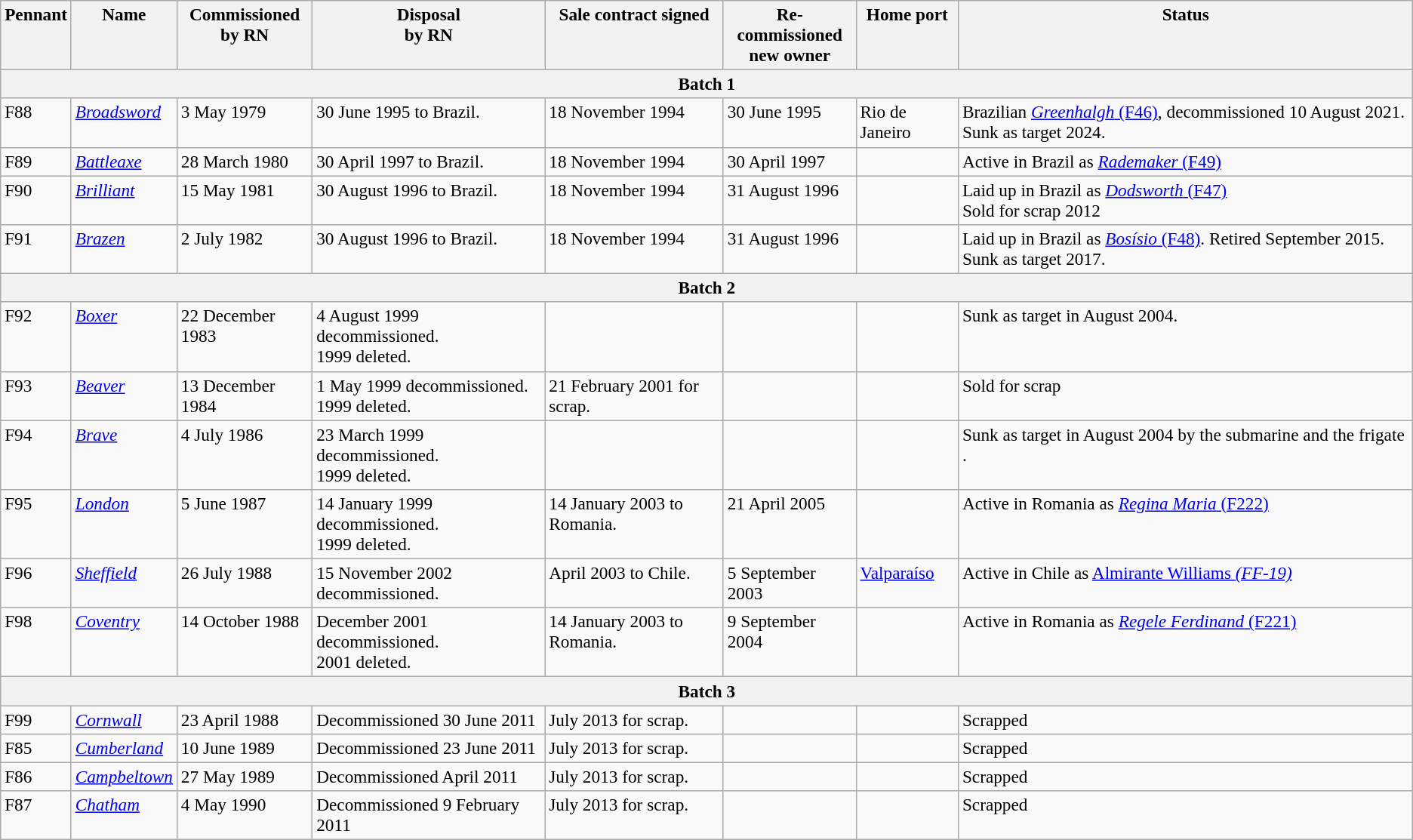<table class="wikitable" style="font-size:97%;">
<tr valign=top>
<th>Pennant</th>
<th>Name</th>
<th>Commissioned<br>by RN</th>
<th>Disposal<br>by RN</th>
<th>Sale contract signed</th>
<th>Re-commissioned<br>new owner</th>
<th>Home port</th>
<th>Status</th>
</tr>
<tr>
<th colspan=8>Batch 1</th>
</tr>
<tr valign=top>
<td>F88</td>
<td><a href='#'><em>Broadsword</em></a></td>
<td>3 May 1979</td>
<td>30 June 1995 to Brazil.</td>
<td>18 November 1994</td>
<td>30 June 1995</td>
<td>Rio de Janeiro</td>
<td>Brazilian <a href='#'><em>Greenhalgh</em> (F46)</a>, decommissioned 10 August 2021.<br>Sunk as target 2024.</td>
</tr>
<tr valign=top>
<td>F89</td>
<td><a href='#'><em>Battleaxe</em></a></td>
<td>28 March 1980</td>
<td>30 April 1997 to Brazil.</td>
<td>18 November 1994</td>
<td>30 April 1997</td>
<td></td>
<td>Active in Brazil as <a href='#'><em>Rademaker</em> (F49)</a></td>
</tr>
<tr valign=top>
<td>F90</td>
<td><a href='#'><em>Brilliant</em></a></td>
<td>15 May 1981</td>
<td>30 August 1996 to Brazil.</td>
<td>18 November 1994</td>
<td>31 August 1996</td>
<td></td>
<td>Laid up in Brazil as <a href='#'><em>Dodsworth</em> (F47)</a><br>Sold for scrap 2012</td>
</tr>
<tr valign=top>
<td>F91</td>
<td><a href='#'><em>Brazen</em></a></td>
<td>2 July 1982</td>
<td>30 August 1996 to Brazil.</td>
<td>18 November 1994</td>
<td>31 August 1996</td>
<td></td>
<td>Laid up in Brazil as <a href='#'><em>Bosísio</em> (F48)</a>. Retired September 2015.  Sunk as target 2017.</td>
</tr>
<tr valign=top>
<th colspan=8>Batch 2</th>
</tr>
<tr valign=top>
<td>F92</td>
<td><a href='#'><em>Boxer</em></a></td>
<td>22 December 1983</td>
<td>4 August 1999 decommissioned.<br>1999 deleted.</td>
<td></td>
<td></td>
<td></td>
<td>Sunk as target in August 2004.</td>
</tr>
<tr valign=top>
<td>F93</td>
<td><a href='#'><em>Beaver</em></a></td>
<td>13 December 1984</td>
<td>1 May 1999 decommissioned.<br>1999 deleted.</td>
<td>21 February 2001 for scrap.</td>
<td></td>
<td></td>
<td>Sold for scrap</td>
</tr>
<tr valign=top>
<td>F94</td>
<td><a href='#'><em>Brave</em></a></td>
<td>4 July 1986</td>
<td>23 March 1999 decommissioned. <br>1999 deleted.</td>
<td></td>
<td></td>
<td></td>
<td>Sunk as target in August 2004 by the submarine  and the frigate .</td>
</tr>
<tr valign=top>
<td>F95</td>
<td><a href='#'><em>London</em></a></td>
<td>5 June 1987</td>
<td>14 January 1999 decommissioned.<br>1999 deleted.</td>
<td>14 January 2003 to Romania.</td>
<td>21 April 2005</td>
<td></td>
<td>Active in Romania as <a href='#'><em>Regina Maria</em> (F222)</a></td>
</tr>
<tr valign=top>
<td>F96</td>
<td><a href='#'><em>Sheffield</em></a></td>
<td>26 July 1988</td>
<td>15 November 2002 decommissioned.</td>
<td>April 2003 to Chile.</td>
<td>5 September 2003</td>
<td><a href='#'>Valparaíso</a></td>
<td>Active in Chile as <em><a href='#'></em>Almirante Williams<em> (FF-19)</a></em></td>
</tr>
<tr valign=top>
<td>F98</td>
<td><a href='#'><em>Coventry</em></a></td>
<td>14 October 1988</td>
<td>December 2001 decommissioned.<br>2001 deleted.</td>
<td>14 January 2003 to Romania.</td>
<td>9 September 2004</td>
<td></td>
<td>Active in Romania as <a href='#'><em>Regele Ferdinand</em> (F221)</a></td>
</tr>
<tr valign=top>
<th colspan=8>Batch 3</th>
</tr>
<tr valign=top>
<td>F99</td>
<td><a href='#'><em>Cornwall</em></a></td>
<td>23 April 1988</td>
<td>Decommissioned 30 June 2011</td>
<td>July 2013 for scrap.</td>
<td></td>
<td></td>
<td>Scrapped</td>
</tr>
<tr valign=top>
<td>F85</td>
<td><a href='#'><em>Cumberland</em></a></td>
<td>10 June 1989</td>
<td>Decommissioned 23 June 2011</td>
<td>July 2013 for scrap.</td>
<td></td>
<td></td>
<td>Scrapped</td>
</tr>
<tr valign=top>
<td>F86</td>
<td><a href='#'><em>Campbeltown</em></a></td>
<td>27 May 1989</td>
<td>Decommissioned April 2011</td>
<td>July 2013 for scrap.</td>
<td></td>
<td></td>
<td>Scrapped</td>
</tr>
<tr valign=top>
<td>F87</td>
<td><a href='#'><em>Chatham</em></a></td>
<td>4 May 1990</td>
<td>Decommissioned 9 February 2011</td>
<td>July 2013 for scrap.</td>
<td></td>
<td></td>
<td>Scrapped</td>
</tr>
</table>
